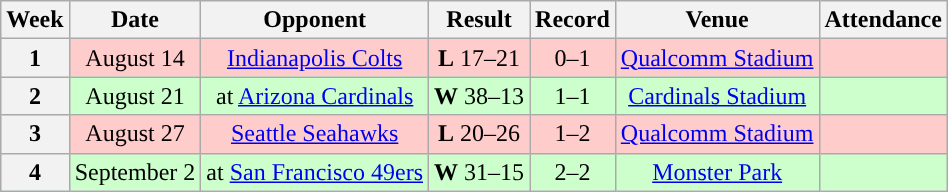<table class="wikitable" style="text-align:center">
<tr>
<th>Week</th>
<th>Date</th>
<th>Opponent</th>
<th>Result</th>
<th>Record</th>
<th>Venue</th>
<th>Attendance</th>
</tr>
<tr style="background: #fcc;">
<th>1</th>
<td>August 14</td>
<td><a href='#'>Indianapolis Colts</a></td>
<td><strong>L</strong> 17–21</td>
<td>0–1</td>
<td><a href='#'>Qualcomm Stadium</a></td>
<td></td>
</tr>
<tr style="background: #cfc;">
<th>2</th>
<td>August 21</td>
<td>at <a href='#'>Arizona Cardinals</a></td>
<td><strong>W</strong> 38–13</td>
<td>1–1</td>
<td><a href='#'>Cardinals Stadium</a></td>
<td></td>
</tr>
<tr style="background: #fcc;">
<th>3</th>
<td>August 27</td>
<td><a href='#'>Seattle Seahawks</a></td>
<td><strong>L</strong> 20–26</td>
<td>1–2</td>
<td><a href='#'>Qualcomm Stadium</a></td>
<td></td>
</tr>
<tr style="background: #cfc;">
<th>4</th>
<td>September 2</td>
<td>at <a href='#'>San Francisco 49ers</a></td>
<td><strong>W</strong> 31–15</td>
<td>2–2</td>
<td><a href='#'>Monster Park</a></td>
<td></td>
</tr>
</table>
